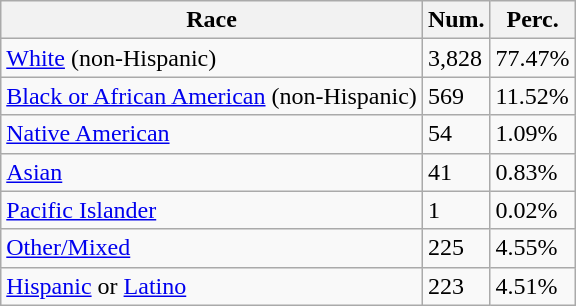<table class="wikitable">
<tr>
<th>Race</th>
<th>Num.</th>
<th>Perc.</th>
</tr>
<tr>
<td><a href='#'>White</a> (non-Hispanic)</td>
<td>3,828</td>
<td>77.47%</td>
</tr>
<tr>
<td><a href='#'>Black or African American</a> (non-Hispanic)</td>
<td>569</td>
<td>11.52%</td>
</tr>
<tr>
<td><a href='#'>Native American</a></td>
<td>54</td>
<td>1.09%</td>
</tr>
<tr>
<td><a href='#'>Asian</a></td>
<td>41</td>
<td>0.83%</td>
</tr>
<tr>
<td><a href='#'>Pacific Islander</a></td>
<td>1</td>
<td>0.02%</td>
</tr>
<tr>
<td><a href='#'>Other/Mixed</a></td>
<td>225</td>
<td>4.55%</td>
</tr>
<tr>
<td><a href='#'>Hispanic</a> or <a href='#'>Latino</a></td>
<td>223</td>
<td>4.51%</td>
</tr>
</table>
